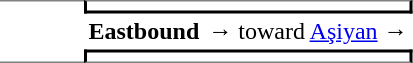<table cellspacing=0 cellpadding=3>
<tr>
<td style="border-top:solid 1px gray;border-bottom:solid 1px gray;vertical-align:top;" width=50 rowspan=4></td>
<td style="border-top:solid 1px gray;border-right:solid 2px black;border-left:solid 2px black;border-bottom:solid 2px black;text-align:center;" colspan=2></td>
</tr>
<tr>
<td><strong>Eastbound</strong></td>
<td><span>→</span>  toward <a href='#'>Aşiyan</a>  →</td>
</tr>
<tr>
<td style="border-bottom:solid 1px gray;border-top:solid 2px black;border-right:solid 2px black;border-left:solid 2px black;text-align:center;" colspan=2></td>
</tr>
</table>
